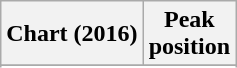<table class="wikitable sortable plainrowheaders" style="text-align:center">
<tr>
<th scope="col">Chart (2016)</th>
<th scope="col">Peak<br> position</th>
</tr>
<tr>
</tr>
<tr>
</tr>
<tr>
</tr>
<tr>
</tr>
<tr>
</tr>
<tr>
</tr>
<tr>
</tr>
<tr>
</tr>
<tr>
</tr>
<tr>
</tr>
<tr>
</tr>
<tr>
</tr>
<tr>
</tr>
<tr>
</tr>
</table>
